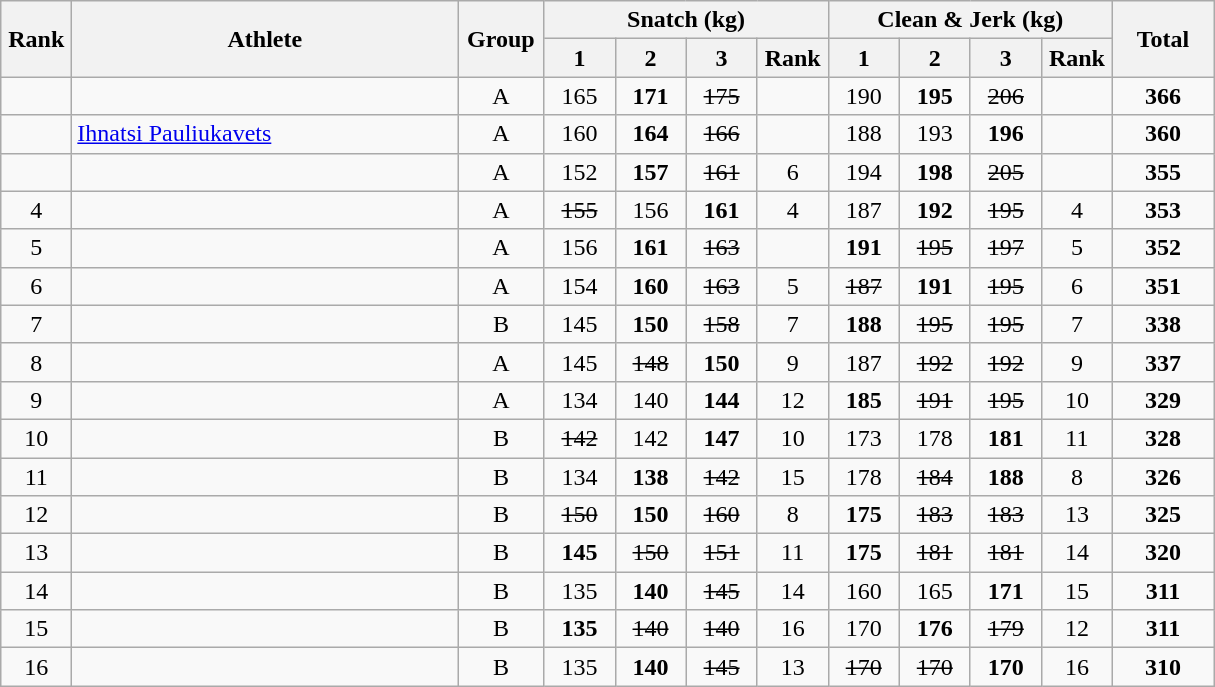<table class = "wikitable" style="text-align:center;">
<tr>
<th rowspan=2 width=40>Rank</th>
<th rowspan=2 width=250>Athlete</th>
<th rowspan=2 width=50>Group</th>
<th colspan=4>Snatch (kg)</th>
<th colspan=4>Clean & Jerk (kg)</th>
<th rowspan=2 width=60>Total</th>
</tr>
<tr>
<th width=40>1</th>
<th width=40>2</th>
<th width=40>3</th>
<th width=40>Rank</th>
<th width=40>1</th>
<th width=40>2</th>
<th width=40>3</th>
<th width=40>Rank</th>
</tr>
<tr>
<td></td>
<td align=left></td>
<td>A</td>
<td>165</td>
<td><strong>171</strong></td>
<td><s>175</s></td>
<td></td>
<td>190</td>
<td><strong>195</strong></td>
<td><s>206</s></td>
<td></td>
<td><strong>366</strong></td>
</tr>
<tr>
<td></td>
<td align=left> <a href='#'>Ihnatsi Pauliukavets</a> </td>
<td>A</td>
<td>160</td>
<td><strong>164</strong></td>
<td><s>166</s></td>
<td></td>
<td>188</td>
<td>193</td>
<td><strong>196</strong></td>
<td></td>
<td><strong>360</strong></td>
</tr>
<tr>
<td></td>
<td align=left></td>
<td>A</td>
<td>152</td>
<td><strong>157</strong></td>
<td><s>161</s></td>
<td>6</td>
<td>194</td>
<td><strong>198</strong></td>
<td><s>205</s></td>
<td></td>
<td><strong>355</strong></td>
</tr>
<tr>
<td>4</td>
<td align=left></td>
<td>A</td>
<td><s>155</s></td>
<td>156</td>
<td><strong>161</strong></td>
<td>4</td>
<td>187</td>
<td><strong>192</strong></td>
<td><s>195</s></td>
<td>4</td>
<td><strong>353</strong></td>
</tr>
<tr>
<td>5</td>
<td align=left></td>
<td>A</td>
<td>156</td>
<td><strong>161</strong></td>
<td><s>163</s></td>
<td></td>
<td><strong>191</strong></td>
<td><s>195</s></td>
<td><s>197</s></td>
<td>5</td>
<td><strong>352</strong></td>
</tr>
<tr>
<td>6</td>
<td align=left></td>
<td>A</td>
<td>154</td>
<td><strong>160</strong></td>
<td><s>163</s></td>
<td>5</td>
<td><s>187</s></td>
<td><strong>191</strong></td>
<td><s>195</s></td>
<td>6</td>
<td><strong>351</strong></td>
</tr>
<tr>
<td>7</td>
<td align=left></td>
<td>B</td>
<td>145</td>
<td><strong>150</strong></td>
<td><s>158</s></td>
<td>7</td>
<td><strong>188</strong></td>
<td><s>195</s></td>
<td><s>195</s></td>
<td>7</td>
<td><strong>338</strong></td>
</tr>
<tr>
<td>8</td>
<td align=left></td>
<td>A</td>
<td>145</td>
<td><s>148</s></td>
<td><strong>150</strong></td>
<td>9</td>
<td>187</td>
<td><s>192</s></td>
<td><s>192</s></td>
<td>9</td>
<td><strong>337</strong></td>
</tr>
<tr>
<td>9</td>
<td align=left></td>
<td>A</td>
<td>134</td>
<td>140</td>
<td><strong>144</strong></td>
<td>12</td>
<td><strong>185</strong></td>
<td><s>191</s></td>
<td><s>195</s></td>
<td>10</td>
<td><strong>329</strong></td>
</tr>
<tr>
<td>10</td>
<td align=left></td>
<td>B</td>
<td><s>142</s></td>
<td>142</td>
<td><strong>147</strong></td>
<td>10</td>
<td>173</td>
<td>178</td>
<td><strong>181</strong></td>
<td>11</td>
<td><strong>328</strong></td>
</tr>
<tr>
<td>11</td>
<td align=left></td>
<td>B</td>
<td>134</td>
<td><strong>138</strong></td>
<td><s>142</s></td>
<td>15</td>
<td>178</td>
<td><s>184</s></td>
<td><strong>188</strong></td>
<td>8</td>
<td><strong>326</strong></td>
</tr>
<tr>
<td>12</td>
<td align=left></td>
<td>B</td>
<td><s>150</s></td>
<td><strong>150</strong></td>
<td><s>160</s></td>
<td>8</td>
<td><strong>175</strong></td>
<td><s>183</s></td>
<td><s>183</s></td>
<td>13</td>
<td><strong>325</strong></td>
</tr>
<tr>
<td>13</td>
<td align=left></td>
<td>B</td>
<td><strong>145</strong></td>
<td><s>150</s></td>
<td><s>151</s></td>
<td>11</td>
<td><strong>175</strong></td>
<td><s>181</s></td>
<td><s>181</s></td>
<td>14</td>
<td><strong>320</strong></td>
</tr>
<tr>
<td>14</td>
<td align=left></td>
<td>B</td>
<td>135</td>
<td><strong>140</strong></td>
<td><s>145</s></td>
<td>14</td>
<td>160</td>
<td>165</td>
<td><strong>171</strong></td>
<td>15</td>
<td><strong>311</strong></td>
</tr>
<tr>
<td>15</td>
<td align=left></td>
<td>B</td>
<td><strong>135</strong></td>
<td><s>140</s></td>
<td><s>140</s></td>
<td>16</td>
<td>170</td>
<td><strong>176</strong></td>
<td><s>179</s></td>
<td>12</td>
<td><strong>311</strong></td>
</tr>
<tr>
<td>16</td>
<td align=left></td>
<td>B</td>
<td>135</td>
<td><strong>140</strong></td>
<td><s>145</s></td>
<td>13</td>
<td><s>170</s></td>
<td><s>170</s></td>
<td><strong>170</strong></td>
<td>16</td>
<td><strong>310</strong></td>
</tr>
</table>
